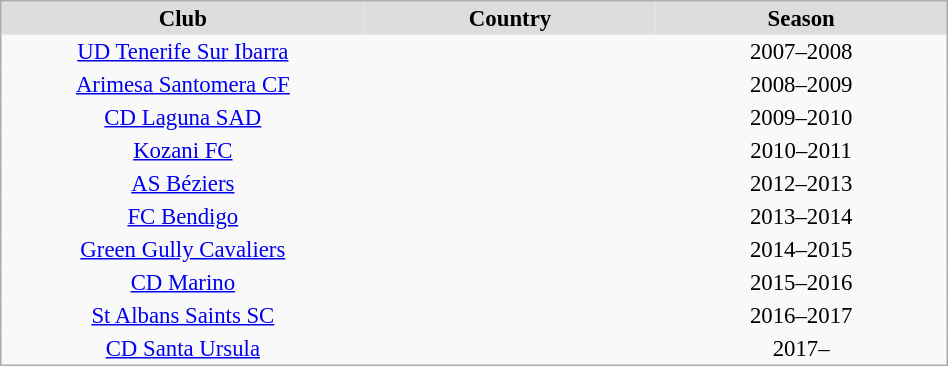<table align=center cellpadding="2" cellspacing="0" style="background: #F9F9F9; border: 1px #aaa solid; border-collapse: collapse; font-size: 95%;" width=50%>
<tr bgcolor=#DDDDDD style="color:black;">
<th width="250">Club</th>
<th width="200">Country</th>
<th width="200">Season</th>
</tr>
<tr align=center>
<td><a href='#'>UD Tenerife Sur Ibarra</a></td>
<td></td>
<td>2007–2008</td>
</tr>
<tr align=center>
<td><a href='#'>Arimesa Santomera CF</a></td>
<td></td>
<td>2008–2009</td>
</tr>
<tr align=center>
<td><a href='#'>CD Laguna SAD</a></td>
<td></td>
<td>2009–2010</td>
</tr>
<tr align=center>
<td><a href='#'>Kozani FC</a></td>
<td></td>
<td>2010–2011</td>
</tr>
<tr align=center>
<td><a href='#'>AS Béziers</a></td>
<td></td>
<td>2012–2013</td>
</tr>
<tr align=center>
<td><a href='#'>FC Bendigo</a></td>
<td></td>
<td>2013–2014</td>
</tr>
<tr align=center>
<td><a href='#'>Green Gully Cavaliers</a></td>
<td></td>
<td>2014–2015</td>
</tr>
<tr align=center>
<td><a href='#'>CD Marino</a></td>
<td></td>
<td>2015–2016</td>
</tr>
<tr align=center>
<td><a href='#'>St Albans Saints SC</a></td>
<td></td>
<td>2016–2017</td>
</tr>
<tr align=center>
<td><a href='#'>CD Santa Ursula</a></td>
<td></td>
<td>2017–</td>
</tr>
</table>
